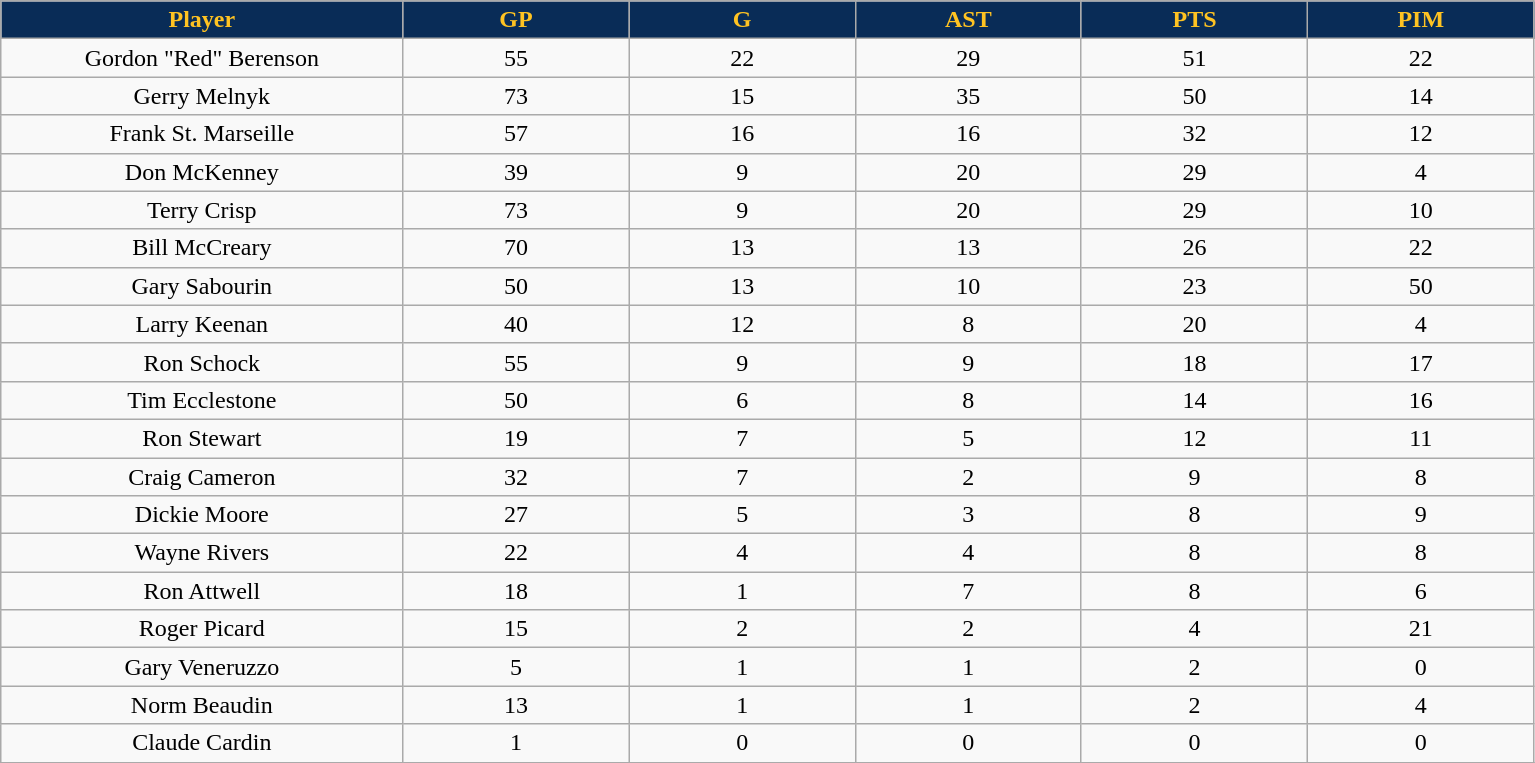<table class="wikitable sortable">
<tr>
<th style="background:#092c57; color:#ffc322" width="16%">Player</th>
<th style="background:#092c57; color:#ffc322" width="9%">GP</th>
<th style="background:#092c57; color:#ffc322" width="9%">G</th>
<th style="background:#092c57; color:#ffc322" width="9%">AST</th>
<th style="background:#092c57; color:#ffc322" width="9%">PTS</th>
<th style="background:#092c57; color:#ffc322" width="9%">PIM</th>
</tr>
<tr align="center">
<td>Gordon "Red" Berenson</td>
<td>55</td>
<td>22</td>
<td>29</td>
<td>51</td>
<td>22</td>
</tr>
<tr align="center">
<td>Gerry Melnyk</td>
<td>73</td>
<td>15</td>
<td>35</td>
<td>50</td>
<td>14</td>
</tr>
<tr align="center">
<td>Frank St. Marseille</td>
<td>57</td>
<td>16</td>
<td>16</td>
<td>32</td>
<td>12</td>
</tr>
<tr align="center">
<td>Don McKenney</td>
<td>39</td>
<td>9</td>
<td>20</td>
<td>29</td>
<td>4</td>
</tr>
<tr align="center">
<td>Terry Crisp</td>
<td>73</td>
<td>9</td>
<td>20</td>
<td>29</td>
<td>10</td>
</tr>
<tr align="center">
<td>Bill McCreary</td>
<td>70</td>
<td>13</td>
<td>13</td>
<td>26</td>
<td>22</td>
</tr>
<tr align="center">
<td>Gary Sabourin</td>
<td>50</td>
<td>13</td>
<td>10</td>
<td>23</td>
<td>50</td>
</tr>
<tr align="center">
<td>Larry Keenan</td>
<td>40</td>
<td>12</td>
<td>8</td>
<td>20</td>
<td>4</td>
</tr>
<tr align="center">
<td>Ron Schock</td>
<td>55</td>
<td>9</td>
<td>9</td>
<td>18</td>
<td>17</td>
</tr>
<tr align="center">
<td>Tim Ecclestone</td>
<td>50</td>
<td>6</td>
<td>8</td>
<td>14</td>
<td>16</td>
</tr>
<tr align="center">
<td>Ron Stewart</td>
<td>19</td>
<td>7</td>
<td>5</td>
<td>12</td>
<td>11</td>
</tr>
<tr align="center">
<td>Craig Cameron</td>
<td>32</td>
<td>7</td>
<td>2</td>
<td>9</td>
<td>8</td>
</tr>
<tr align="center">
<td>Dickie Moore</td>
<td>27</td>
<td>5</td>
<td>3</td>
<td>8</td>
<td>9</td>
</tr>
<tr align="center">
<td>Wayne Rivers</td>
<td>22</td>
<td>4</td>
<td>4</td>
<td>8</td>
<td>8</td>
</tr>
<tr align="center">
<td>Ron Attwell</td>
<td>18</td>
<td>1</td>
<td>7</td>
<td>8</td>
<td>6</td>
</tr>
<tr align="center">
<td>Roger Picard</td>
<td>15</td>
<td>2</td>
<td>2</td>
<td>4</td>
<td>21</td>
</tr>
<tr align="center">
<td>Gary Veneruzzo</td>
<td>5</td>
<td>1</td>
<td>1</td>
<td>2</td>
<td>0</td>
</tr>
<tr align="center">
<td>Norm Beaudin</td>
<td>13</td>
<td>1</td>
<td>1</td>
<td>2</td>
<td>4</td>
</tr>
<tr align="center">
<td>Claude Cardin</td>
<td>1</td>
<td>0</td>
<td>0</td>
<td>0</td>
<td>0</td>
</tr>
<tr align="center">
</tr>
</table>
